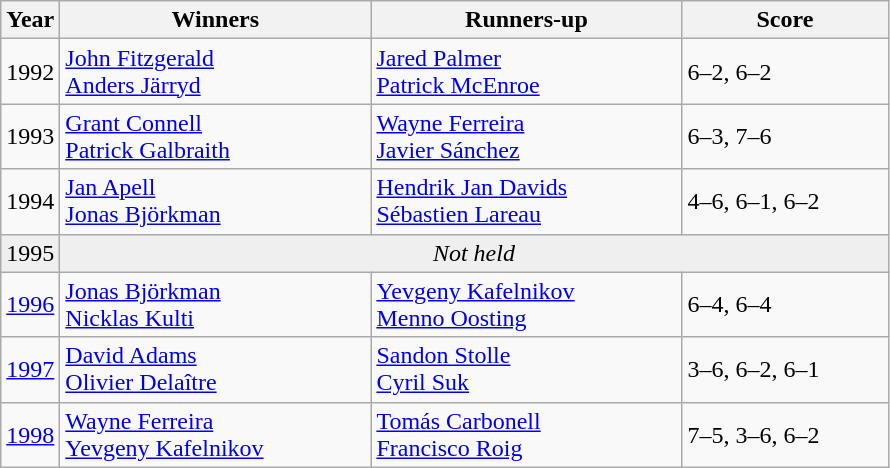<table class="wikitable">
<tr>
<th>Year</th>
<th width="200">Winners</th>
<th width="200">Runners-up</th>
<th width="130">Score</th>
</tr>
<tr>
<td>1992</td>
<td> <a href='#'>John Fitzgerald</a><br> <a href='#'>Anders Järryd</a></td>
<td> <a href='#'>Jared Palmer</a><br> <a href='#'>Patrick McEnroe</a></td>
<td>6–2, 6–2</td>
</tr>
<tr>
<td>1993</td>
<td> <a href='#'>Grant Connell</a><br> <a href='#'>Patrick Galbraith</a></td>
<td> <a href='#'>Wayne Ferreira</a><br> <a href='#'>Javier Sánchez</a></td>
<td>6–3, 7–6</td>
</tr>
<tr>
<td>1994</td>
<td> <a href='#'>Jan Apell</a><br> <a href='#'>Jonas Björkman</a></td>
<td> <a href='#'>Hendrik Jan Davids</a><br> <a href='#'>Sébastien Lareau</a></td>
<td>4–6, 6–1, 6–2</td>
</tr>
<tr style="background:#efefef">
<td>1995</td>
<td colspan=5 align=center><em>Not held</em></td>
</tr>
<tr>
<td><a href='#'>1996</a></td>
<td> <a href='#'>Jonas Björkman</a><br> <a href='#'>Nicklas Kulti</a></td>
<td> <a href='#'>Yevgeny Kafelnikov</a><br> <a href='#'>Menno Oosting</a></td>
<td>6–4, 6–4</td>
</tr>
<tr>
<td><a href='#'>1997</a></td>
<td> <a href='#'>David Adams</a><br> <a href='#'>Olivier Delaître</a></td>
<td> <a href='#'>Sandon Stolle</a><br> <a href='#'>Cyril Suk</a></td>
<td>3–6, 6–2, 6–1</td>
</tr>
<tr>
<td><a href='#'>1998</a></td>
<td> <a href='#'>Wayne Ferreira</a><br> <a href='#'>Yevgeny Kafelnikov</a></td>
<td> <a href='#'>Tomás Carbonell</a><br> <a href='#'>Francisco Roig</a></td>
<td>7–5, 3–6, 6–2</td>
</tr>
</table>
